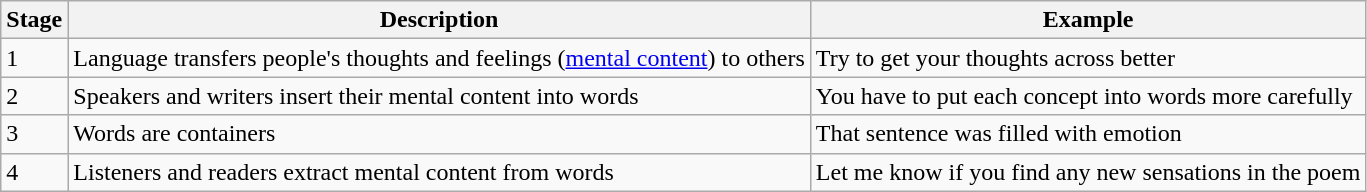<table class="wikitable">
<tr>
<th>Stage</th>
<th>Description</th>
<th>Example</th>
</tr>
<tr>
<td>1</td>
<td>Language transfers people's thoughts and feelings (<a href='#'>mental content</a>) to others</td>
<td>Try to get your thoughts across better</td>
</tr>
<tr>
<td>2</td>
<td>Speakers and writers insert their mental content into words</td>
<td>You have to put each concept into words more carefully</td>
</tr>
<tr>
<td>3</td>
<td>Words are containers</td>
<td>That sentence was filled with emotion</td>
</tr>
<tr>
<td>4</td>
<td>Listeners and readers extract mental content from words</td>
<td>Let me know if you find any new sensations in the poem</td>
</tr>
</table>
